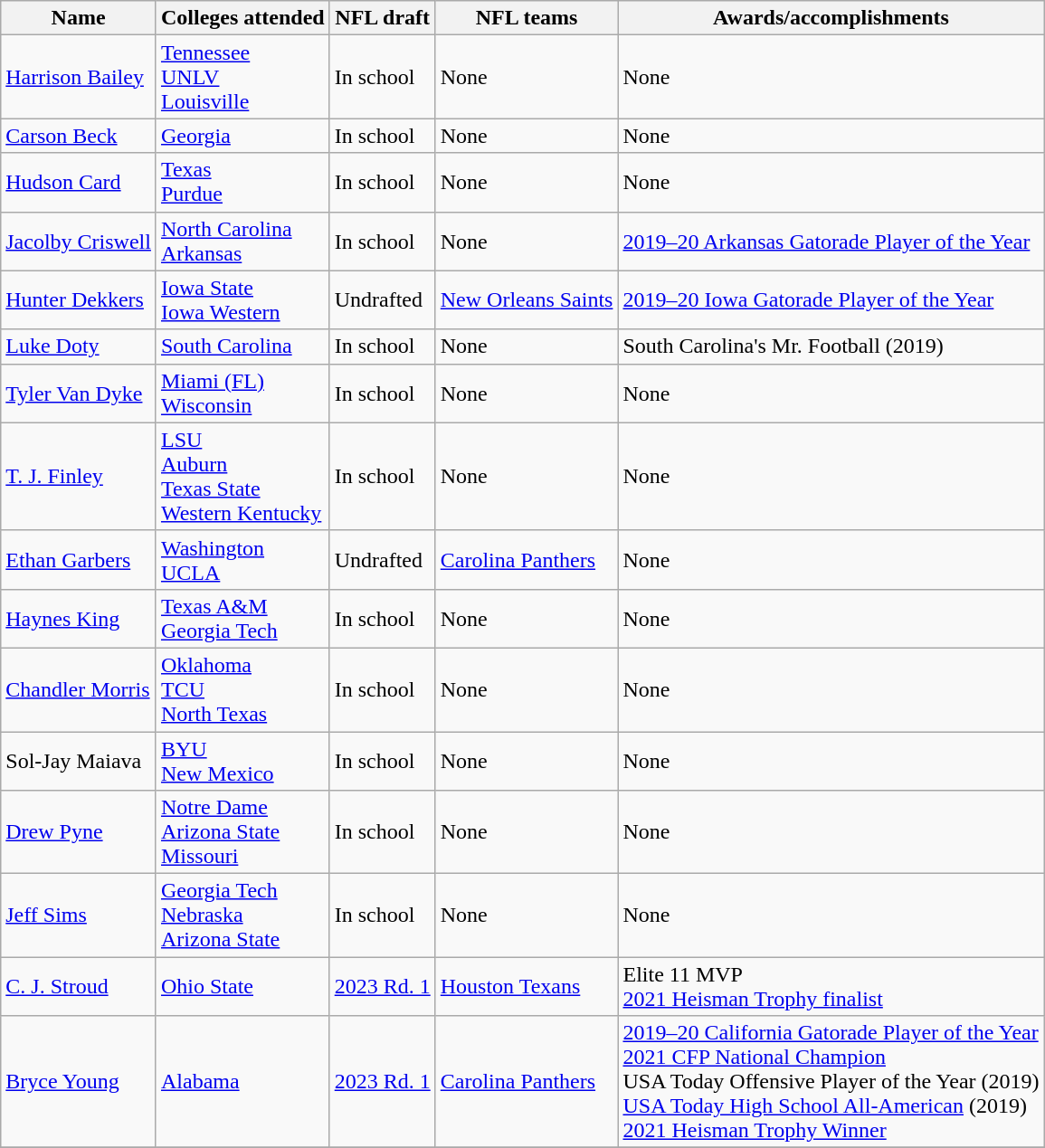<table class="wikitable">
<tr>
<th>Name</th>
<th>Colleges attended</th>
<th>NFL draft</th>
<th>NFL teams</th>
<th>Awards/accomplishments</th>
</tr>
<tr>
<td><a href='#'>Harrison Bailey</a></td>
<td><a href='#'>Tennessee</a><br><a href='#'>UNLV</a><br><a href='#'>Louisville</a></td>
<td>In school</td>
<td>None</td>
<td>None</td>
</tr>
<tr>
<td><a href='#'>Carson Beck</a></td>
<td><a href='#'>Georgia</a></td>
<td>In school</td>
<td>None</td>
<td>None</td>
</tr>
<tr>
<td><a href='#'>Hudson Card</a></td>
<td><a href='#'>Texas</a><br><a href='#'>Purdue</a></td>
<td>In school</td>
<td>None</td>
<td>None</td>
</tr>
<tr>
<td><a href='#'>Jacolby Criswell</a></td>
<td><a href='#'>North Carolina</a><br><a href='#'>Arkansas</a></td>
<td>In school</td>
<td>None</td>
<td><a href='#'>2019–20 Arkansas Gatorade Player of the Year</a></td>
</tr>
<tr>
<td><a href='#'>Hunter Dekkers</a></td>
<td><a href='#'>Iowa State</a><br><a href='#'>Iowa Western</a></td>
<td>Undrafted</td>
<td><a href='#'>New Orleans Saints</a></td>
<td><a href='#'>2019–20 Iowa Gatorade Player of the Year</a></td>
</tr>
<tr>
<td><a href='#'>Luke Doty</a></td>
<td><a href='#'>South Carolina</a></td>
<td>In school</td>
<td>None</td>
<td>South Carolina's Mr. Football (2019)</td>
</tr>
<tr>
<td><a href='#'>Tyler Van Dyke</a></td>
<td><a href='#'>Miami (FL)</a><br><a href='#'>Wisconsin</a></td>
<td>In school</td>
<td>None</td>
<td>None</td>
</tr>
<tr>
<td><a href='#'>T. J. Finley</a></td>
<td><a href='#'>LSU</a><br><a href='#'>Auburn</a><br><a href='#'>Texas State</a><br><a href='#'>Western Kentucky</a></td>
<td>In school</td>
<td>None</td>
<td>None</td>
</tr>
<tr>
<td><a href='#'>Ethan Garbers</a></td>
<td><a href='#'>Washington</a><br><a href='#'>UCLA</a></td>
<td>Undrafted</td>
<td><a href='#'>Carolina Panthers</a></td>
<td>None</td>
</tr>
<tr>
<td><a href='#'>Haynes King</a></td>
<td><a href='#'>Texas A&M</a><br><a href='#'>Georgia Tech</a></td>
<td>In school</td>
<td>None</td>
<td>None</td>
</tr>
<tr>
<td><a href='#'>Chandler Morris</a></td>
<td><a href='#'>Oklahoma</a><br><a href='#'>TCU</a><br><a href='#'>North Texas</a></td>
<td>In school</td>
<td>None</td>
<td>None</td>
</tr>
<tr>
<td>Sol-Jay Maiava</td>
<td><a href='#'>BYU</a><br><a href='#'>New Mexico</a></td>
<td>In school</td>
<td>None</td>
<td>None</td>
</tr>
<tr>
<td><a href='#'>Drew Pyne</a></td>
<td><a href='#'>Notre Dame</a><br><a href='#'>Arizona State</a><br><a href='#'>Missouri</a></td>
<td>In school</td>
<td>None</td>
<td>None</td>
</tr>
<tr>
<td><a href='#'>Jeff Sims</a></td>
<td><a href='#'>Georgia Tech</a><br><a href='#'>Nebraska</a><br><a href='#'>Arizona State</a></td>
<td>In school</td>
<td>None</td>
<td>None</td>
</tr>
<tr>
<td><a href='#'>C. J. Stroud</a></td>
<td><a href='#'>Ohio State</a></td>
<td><a href='#'>2023 Rd. 1</a></td>
<td><a href='#'>Houston Texans</a></td>
<td>Elite 11 MVP<br><a href='#'>2021 Heisman Trophy finalist</a></td>
</tr>
<tr>
<td><a href='#'>Bryce Young</a></td>
<td><a href='#'>Alabama</a></td>
<td><a href='#'>2023 Rd. 1</a></td>
<td><a href='#'>Carolina Panthers</a></td>
<td><a href='#'>2019–20 California Gatorade Player of the Year</a><br><a href='#'>2021 CFP National Champion</a><br>USA Today Offensive Player of the Year (2019)<br><a href='#'>USA Today High School All-American</a> (2019)<br><a href='#'>2021 Heisman Trophy Winner</a></td>
</tr>
<tr>
</tr>
</table>
